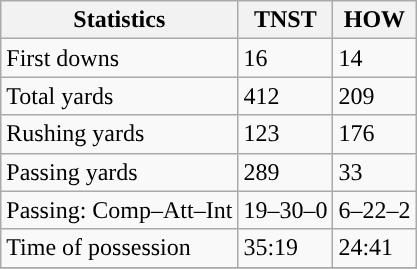<table class="wikitable" style="float: left;">
<tr>
<th>Statistics</th>
<th>TNST</th>
<th>HOW</th>
</tr>
<tr>
<td>First downs</td>
<td>16</td>
<td>14</td>
</tr>
<tr>
<td>Total yards</td>
<td>412</td>
<td>209</td>
</tr>
<tr>
<td>Rushing yards</td>
<td>123</td>
<td>176</td>
</tr>
<tr>
<td>Passing yards</td>
<td>289</td>
<td>33</td>
</tr>
<tr>
<td>Passing: Comp–Att–Int</td>
<td>19–30–0</td>
<td>6–22–2</td>
</tr>
<tr>
<td>Time of possession</td>
<td>35:19</td>
<td>24:41</td>
</tr>
<tr>
</tr>
</table>
